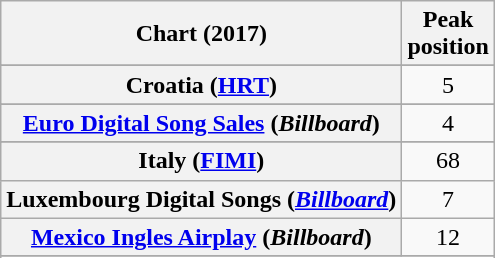<table class="wikitable sortable plainrowheaders" style="text-align:center">
<tr>
<th scope="col">Chart (2017)</th>
<th scope="col">Peak<br>position</th>
</tr>
<tr>
</tr>
<tr>
</tr>
<tr>
</tr>
<tr>
</tr>
<tr>
</tr>
<tr>
<th scope="row">Croatia (<a href='#'>HRT</a>)</th>
<td>5</td>
</tr>
<tr>
</tr>
<tr>
</tr>
<tr>
</tr>
<tr>
<th scope="row"><a href='#'>Euro Digital Song Sales</a> (<em>Billboard</em>)</th>
<td>4</td>
</tr>
<tr>
</tr>
<tr>
</tr>
<tr>
</tr>
<tr>
</tr>
<tr>
</tr>
<tr>
</tr>
<tr>
</tr>
<tr>
<th scope="row">Italy (<a href='#'>FIMI</a>)</th>
<td>68</td>
</tr>
<tr>
<th scope="row">Luxembourg Digital Songs (<em><a href='#'>Billboard</a></em>)</th>
<td>7</td>
</tr>
<tr>
<th scope="row"><a href='#'>Mexico Ingles Airplay</a> (<em>Billboard</em>)</th>
<td>12</td>
</tr>
<tr>
</tr>
<tr>
</tr>
<tr>
</tr>
<tr>
</tr>
<tr>
</tr>
<tr>
</tr>
<tr>
</tr>
<tr>
</tr>
<tr>
</tr>
<tr>
</tr>
<tr>
</tr>
<tr>
</tr>
<tr>
</tr>
<tr>
</tr>
<tr>
</tr>
</table>
